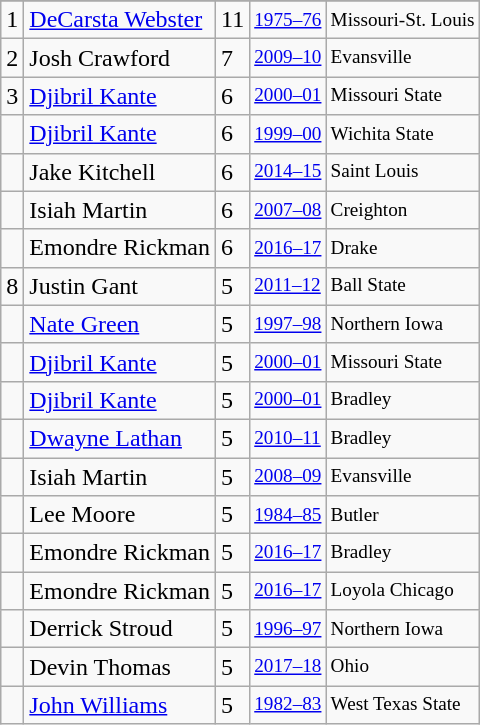<table class="wikitable">
<tr>
</tr>
<tr>
<td>1</td>
<td><a href='#'>DeCarsta Webster</a></td>
<td>11</td>
<td style="font-size:80%;"><a href='#'>1975–76</a></td>
<td style="font-size:80%;">Missouri-St. Louis</td>
</tr>
<tr>
<td>2</td>
<td>Josh Crawford</td>
<td>7</td>
<td style="font-size:80%;"><a href='#'>2009–10</a></td>
<td style="font-size:80%;">Evansville</td>
</tr>
<tr>
<td>3</td>
<td><a href='#'>Djibril Kante</a></td>
<td>6</td>
<td style="font-size:80%;"><a href='#'>2000–01</a></td>
<td style="font-size:80%;">Missouri State</td>
</tr>
<tr>
<td></td>
<td><a href='#'>Djibril Kante</a></td>
<td>6</td>
<td style="font-size:80%;"><a href='#'>1999–00</a></td>
<td style="font-size:80%;">Wichita State</td>
</tr>
<tr>
<td></td>
<td>Jake Kitchell</td>
<td>6</td>
<td style="font-size:80%;"><a href='#'>2014–15</a></td>
<td style="font-size:80%;">Saint Louis</td>
</tr>
<tr>
<td></td>
<td>Isiah Martin</td>
<td>6</td>
<td style="font-size:80%;"><a href='#'>2007–08</a></td>
<td style="font-size:80%;">Creighton</td>
</tr>
<tr>
<td></td>
<td>Emondre Rickman</td>
<td>6</td>
<td style="font-size:80%;"><a href='#'>2016–17</a></td>
<td style="font-size:80%;">Drake</td>
</tr>
<tr>
<td>8</td>
<td>Justin Gant</td>
<td>5</td>
<td style="font-size:80%;"><a href='#'>2011–12</a></td>
<td style="font-size:80%;">Ball State</td>
</tr>
<tr>
<td></td>
<td><a href='#'>Nate Green</a></td>
<td>5</td>
<td style="font-size:80%;"><a href='#'>1997–98</a></td>
<td style="font-size:80%;">Northern Iowa</td>
</tr>
<tr>
<td></td>
<td><a href='#'>Djibril Kante</a></td>
<td>5</td>
<td style="font-size:80%;"><a href='#'>2000–01</a></td>
<td style="font-size:80%;">Missouri State</td>
</tr>
<tr>
<td></td>
<td><a href='#'>Djibril Kante</a></td>
<td>5</td>
<td style="font-size:80%;"><a href='#'>2000–01</a></td>
<td style="font-size:80%;">Bradley</td>
</tr>
<tr>
<td></td>
<td><a href='#'>Dwayne Lathan</a></td>
<td>5</td>
<td style="font-size:80%;"><a href='#'>2010–11</a></td>
<td style="font-size:80%;">Bradley</td>
</tr>
<tr>
<td></td>
<td>Isiah Martin</td>
<td>5</td>
<td style="font-size:80%;"><a href='#'>2008–09</a></td>
<td style="font-size:80%;">Evansville</td>
</tr>
<tr>
<td></td>
<td>Lee Moore</td>
<td>5</td>
<td style="font-size:80%;"><a href='#'>1984–85</a></td>
<td style="font-size:80%;">Butler</td>
</tr>
<tr>
<td></td>
<td>Emondre Rickman</td>
<td>5</td>
<td style="font-size:80%;"><a href='#'>2016–17</a></td>
<td style="font-size:80%;">Bradley</td>
</tr>
<tr>
<td></td>
<td>Emondre Rickman</td>
<td>5</td>
<td style="font-size:80%;"><a href='#'>2016–17</a></td>
<td style="font-size:80%;">Loyola Chicago</td>
</tr>
<tr>
<td></td>
<td>Derrick Stroud</td>
<td>5</td>
<td style="font-size:80%;"><a href='#'>1996–97</a></td>
<td style="font-size:80%;">Northern Iowa</td>
</tr>
<tr>
<td></td>
<td>Devin Thomas</td>
<td>5</td>
<td style="font-size:80%;"><a href='#'>2017–18</a></td>
<td style="font-size:80%;">Ohio</td>
</tr>
<tr>
<td></td>
<td><a href='#'>John Williams</a></td>
<td>5</td>
<td style="font-size:80%;"><a href='#'>1982–83</a></td>
<td style="font-size:80%;">West Texas State</td>
</tr>
</table>
